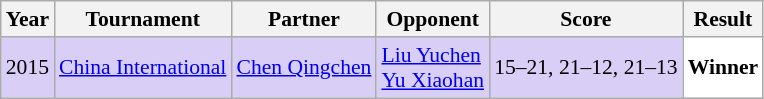<table class="sortable wikitable" style="font-size: 90%">
<tr>
<th>Year</th>
<th>Tournament</th>
<th>Partner</th>
<th>Opponent</th>
<th>Score</th>
<th>Result</th>
</tr>
<tr style="background:#D8CEF6">
<td align="center">2015</td>
<td align="left"><a href='#'>China International</a></td>
<td align="left"> <a href='#'>Chen Qingchen</a></td>
<td align="left"> <a href='#'>Liu Yuchen</a><br> <a href='#'>Yu Xiaohan</a></td>
<td align="left">15–21, 21–12, 21–13</td>
<td style="text-align:left; background:white"> <strong>Winner</strong></td>
</tr>
</table>
